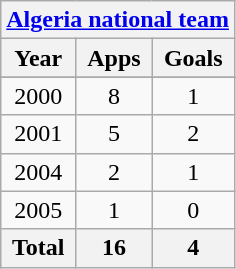<table class="wikitable" style="text-align:center">
<tr>
<th colspan=3><a href='#'>Algeria national team</a></th>
</tr>
<tr>
<th>Year</th>
<th>Apps</th>
<th>Goals</th>
</tr>
<tr>
</tr>
<tr>
<td>2000</td>
<td>8</td>
<td>1</td>
</tr>
<tr>
<td>2001</td>
<td>5</td>
<td>2</td>
</tr>
<tr>
<td>2004</td>
<td>2</td>
<td>1</td>
</tr>
<tr>
<td>2005</td>
<td>1</td>
<td>0</td>
</tr>
<tr>
<th>Total</th>
<th>16</th>
<th>4</th>
</tr>
</table>
